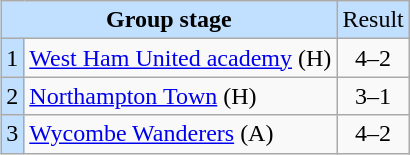<table class="wikitable plainrowheaders" style="text-align:center;margin-left:1em;float:right;clear:right">
<tr style="background:#C1E0FF">
<td colspan="2" scope="colgroup"><strong>Group stage</strong></td>
<td scope="col">Result</td>
</tr>
<tr>
<td style="background:#C1E0FF" scope="row">1</td>
<td align="left"><a href='#'>West Ham United academy</a> (H)</td>
<td>4–2</td>
</tr>
<tr>
<td style="background:#C1E0FF" scope="row">2</td>
<td align="left"><a href='#'>Northampton Town</a> (H)</td>
<td>3–1</td>
</tr>
<tr>
<td style="background:#C1E0FF" scope="row">3</td>
<td align="left"><a href='#'>Wycombe Wanderers</a> (A)</td>
<td>4–2</td>
</tr>
</table>
